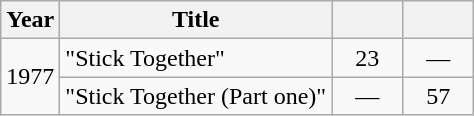<table class="wikitable">
<tr>
<th>Year</th>
<th>Title</th>
<th width="40"></th>
<th width="40"></th>
</tr>
<tr>
<td rowspan=2>1977</td>
<td>"Stick Together"</td>
<td style="text-align:center;">23</td>
<td style="text-align:center;">—</td>
</tr>
<tr>
<td>"Stick Together (Part one)"</td>
<td style="text-align:center;">—</td>
<td style="text-align:center;">57</td>
</tr>
</table>
